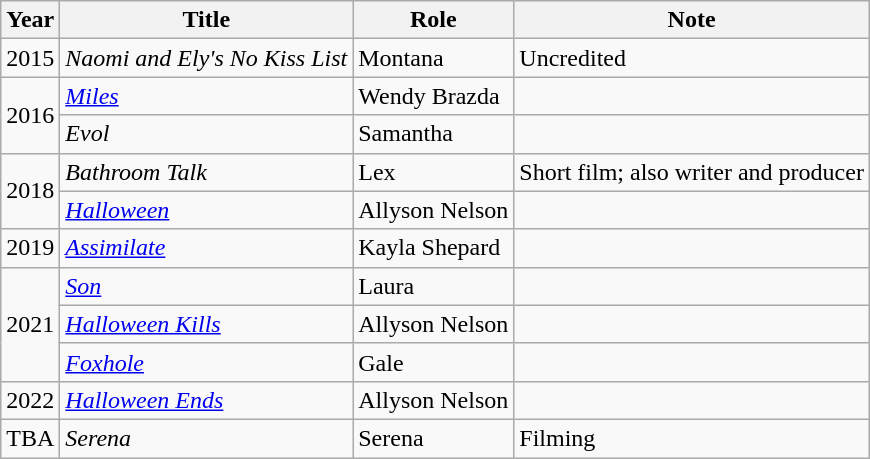<table class="wikitable">
<tr>
<th>Year</th>
<th>Title</th>
<th>Role</th>
<th>Note</th>
</tr>
<tr>
<td>2015</td>
<td><em>Naomi and Ely's No Kiss List</em></td>
<td>Montana</td>
<td>Uncredited</td>
</tr>
<tr>
<td rowspan="2">2016</td>
<td><em><a href='#'>Miles</a></em></td>
<td>Wendy Brazda</td>
<td></td>
</tr>
<tr>
<td><em>Evol</em></td>
<td>Samantha</td>
<td></td>
</tr>
<tr>
<td rowspan="2">2018</td>
<td><em>Bathroom Talk</em></td>
<td>Lex</td>
<td>Short film; also writer and producer</td>
</tr>
<tr>
<td><em><a href='#'>Halloween</a></em></td>
<td>Allyson Nelson</td>
<td></td>
</tr>
<tr>
<td>2019</td>
<td><em><a href='#'>Assimilate</a></em></td>
<td>Kayla Shepard</td>
<td></td>
</tr>
<tr>
<td rowspan="3">2021</td>
<td><em><a href='#'>Son</a></em></td>
<td>Laura</td>
<td></td>
</tr>
<tr>
<td><em><a href='#'>Halloween Kills</a></em></td>
<td>Allyson Nelson</td>
<td></td>
</tr>
<tr>
<td><em><a href='#'>Foxhole</a></em></td>
<td>Gale</td>
<td></td>
</tr>
<tr>
<td>2022</td>
<td><em><a href='#'>Halloween Ends</a></em></td>
<td>Allyson Nelson</td>
<td></td>
</tr>
<tr>
<td>TBA</td>
<td><em>Serena</em></td>
<td>Serena</td>
<td>Filming</td>
</tr>
</table>
